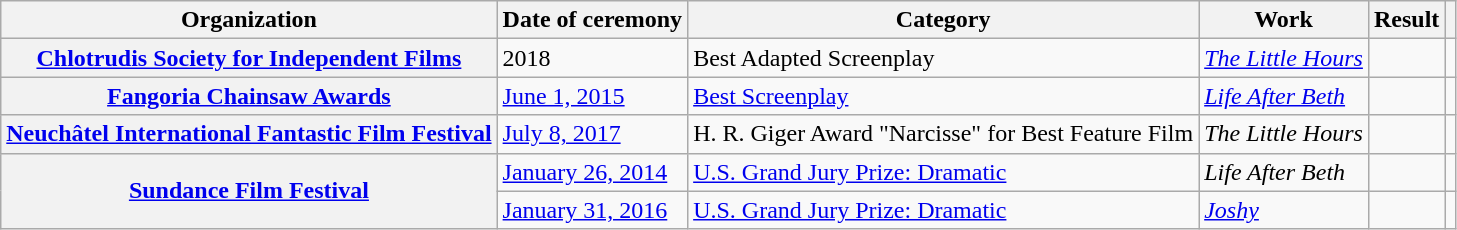<table class="wikitable sortable plainrowheaders">
<tr>
<th scope="col">Organization</th>
<th scope="col">Date of ceremony</th>
<th scope="col">Category</th>
<th scope="col">Work</th>
<th scope="col">Result</th>
<th scope="col" class="unsortable"></th>
</tr>
<tr>
<th scope="row"><a href='#'>Chlotrudis Society for Independent Films</a></th>
<td>2018</td>
<td>Best Adapted Screenplay</td>
<td><em><a href='#'>The Little Hours</a></em></td>
<td></td>
<td align="center"></td>
</tr>
<tr>
<th scope="row"><a href='#'>Fangoria Chainsaw Awards</a></th>
<td><a href='#'>June 1, 2015</a></td>
<td><a href='#'>Best Screenplay</a></td>
<td><em><a href='#'>Life After Beth</a></em></td>
<td></td>
<td style="text-align:center;"></td>
</tr>
<tr>
<th scope="row"><a href='#'>Neuchâtel International Fantastic Film Festival</a></th>
<td><a href='#'>July 8, 2017</a></td>
<td>H. R. Giger Award "Narcisse" for Best Feature Film</td>
<td><em>The Little Hours</em></td>
<td></td>
<td align="center"></td>
</tr>
<tr>
<th rowspan="2" scope="row"><a href='#'>Sundance Film Festival</a></th>
<td><a href='#'>January 26, 2014</a></td>
<td><a href='#'>U.S. Grand Jury Prize: Dramatic</a></td>
<td><em>Life After Beth</em></td>
<td></td>
<td align="center"></td>
</tr>
<tr>
<td><a href='#'>January 31, 2016</a></td>
<td><a href='#'>U.S. Grand Jury Prize: Dramatic</a></td>
<td><em><a href='#'>Joshy</a></em></td>
<td></td>
<td align="center"></td>
</tr>
</table>
